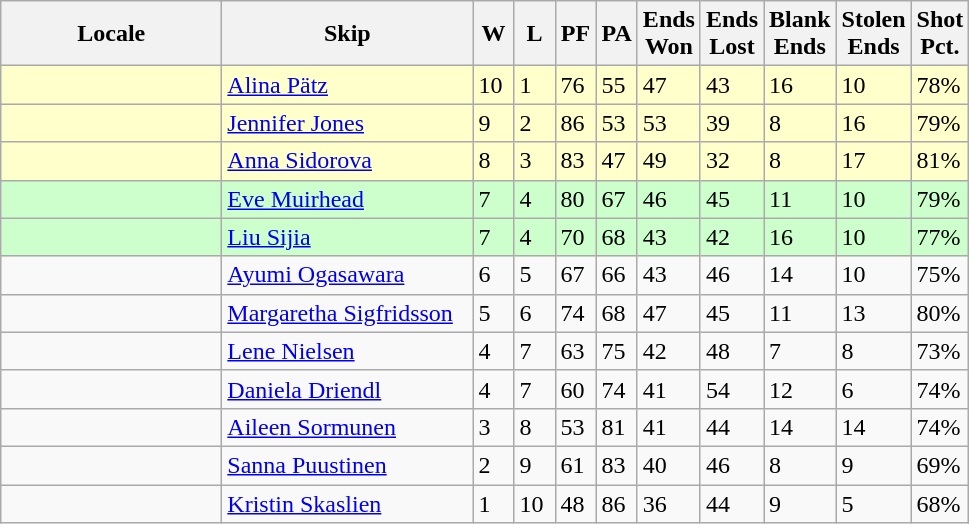<table class=wikitable>
<tr>
<th width=140>Locale</th>
<th width=160>Skip</th>
<th width=20>W</th>
<th width=20>L</th>
<th width=20>PF</th>
<th width=20>PA</th>
<th width=20>Ends <br> Won</th>
<th width=20>Ends <br> Lost</th>
<th width=20>Blank <br> Ends</th>
<th width=20>Stolen <br> Ends</th>
<th width=20>Shot <br> Pct.</th>
</tr>
<tr bgcolor=#ffffcc>
<td></td>
<td><a href='#'>Alina Pätz</a></td>
<td>10</td>
<td>1</td>
<td>76</td>
<td>55</td>
<td>47</td>
<td>43</td>
<td>16</td>
<td>10</td>
<td>78%</td>
</tr>
<tr bgcolor=#ffffcc>
<td></td>
<td><a href='#'>Jennifer Jones</a></td>
<td>9</td>
<td>2</td>
<td>86</td>
<td>53</td>
<td>53</td>
<td>39</td>
<td>8</td>
<td>16</td>
<td>79%</td>
</tr>
<tr bgcolor=#ffffcc>
<td></td>
<td><a href='#'>Anna Sidorova</a></td>
<td>8</td>
<td>3</td>
<td>83</td>
<td>47</td>
<td>49</td>
<td>32</td>
<td>8</td>
<td>17</td>
<td>81%</td>
</tr>
<tr bgcolor=#ccffcc>
<td></td>
<td><a href='#'>Eve Muirhead</a></td>
<td>7</td>
<td>4</td>
<td>80</td>
<td>67</td>
<td>46</td>
<td>45</td>
<td>11</td>
<td>10</td>
<td>79%</td>
</tr>
<tr bgcolor=#ccffcc>
<td></td>
<td><a href='#'>Liu Sijia</a></td>
<td>7</td>
<td>4</td>
<td>70</td>
<td>68</td>
<td>43</td>
<td>42</td>
<td>16</td>
<td>10</td>
<td>77%</td>
</tr>
<tr>
<td></td>
<td><a href='#'>Ayumi Ogasawara</a></td>
<td>6</td>
<td>5</td>
<td>67</td>
<td>66</td>
<td>43</td>
<td>46</td>
<td>14</td>
<td>10</td>
<td>75%</td>
</tr>
<tr>
<td></td>
<td><a href='#'>Margaretha Sigfridsson</a></td>
<td>5</td>
<td>6</td>
<td>74</td>
<td>68</td>
<td>47</td>
<td>45</td>
<td>11</td>
<td>13</td>
<td>80%</td>
</tr>
<tr>
<td></td>
<td><a href='#'>Lene Nielsen</a></td>
<td>4</td>
<td>7</td>
<td>63</td>
<td>75</td>
<td>42</td>
<td>48</td>
<td>7</td>
<td>8</td>
<td>73%</td>
</tr>
<tr>
<td></td>
<td><a href='#'>Daniela Driendl</a></td>
<td>4</td>
<td>7</td>
<td>60</td>
<td>74</td>
<td>41</td>
<td>54</td>
<td>12</td>
<td>6</td>
<td>74%</td>
</tr>
<tr>
<td></td>
<td><a href='#'>Aileen Sormunen</a></td>
<td>3</td>
<td>8</td>
<td>53</td>
<td>81</td>
<td>41</td>
<td>44</td>
<td>14</td>
<td>14</td>
<td>74%</td>
</tr>
<tr>
<td></td>
<td><a href='#'>Sanna Puustinen</a></td>
<td>2</td>
<td>9</td>
<td>61</td>
<td>83</td>
<td>40</td>
<td>46</td>
<td>8</td>
<td>9</td>
<td>69%</td>
</tr>
<tr>
<td></td>
<td><a href='#'>Kristin Skaslien</a></td>
<td>1</td>
<td>10</td>
<td>48</td>
<td>86</td>
<td>36</td>
<td>44</td>
<td>9</td>
<td>5</td>
<td>68%</td>
</tr>
</table>
